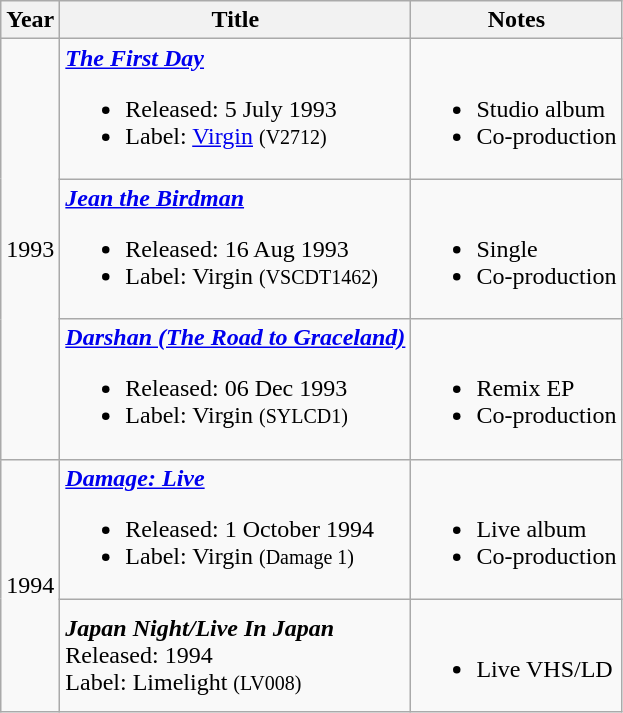<table class="wikitable">
<tr>
<th>Year</th>
<th>Title</th>
<th>Notes</th>
</tr>
<tr>
<td rowspan="3">1993</td>
<td><strong><em><a href='#'>The First Day</a></em></strong><br><ul><li>Released: 5 July 1993</li><li>Label: <a href='#'>Virgin</a> <small>(V2712)</small></li></ul></td>
<td><br><ul><li>Studio album</li><li>Co-production</li></ul></td>
</tr>
<tr>
<td><strong><em><a href='#'>Jean the Birdman</a></em></strong><br><ul><li>Released: 16 Aug 1993</li><li>Label: Virgin <small>(VSCDT1462)</small></li></ul></td>
<td><br><ul><li>Single</li><li>Co-production</li></ul></td>
</tr>
<tr>
<td><strong><em><a href='#'>Darshan (The Road to Graceland)</a></em></strong><br><ul><li>Released: 06 Dec 1993</li><li>Label: Virgin <small>(SYLCD1)</small></li></ul></td>
<td><br><ul><li>Remix EP</li><li>Co-production</li></ul></td>
</tr>
<tr>
<td rowspan="2">1994</td>
<td><strong><em><a href='#'>Damage: Live</a></em></strong><br><ul><li>Released: 1 October 1994</li><li>Label: Virgin <small>(Damage 1)</small></li></ul></td>
<td><br><ul><li>Live album</li><li>Co-production</li></ul></td>
</tr>
<tr>
<td><strong><em>Japan Night/Live In Japan</em></strong><br>Released: 1994<br>Label: Limelight <small>(LV008)</small></td>
<td><br><ul><li>Live VHS/LD</li></ul></td>
</tr>
</table>
